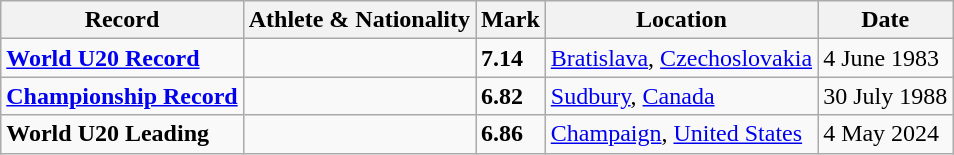<table class="wikitable">
<tr>
<th scope="col">Record</th>
<th scope="col">Athlete & Nationality</th>
<th scope="col">Mark</th>
<th scope="col">Location</th>
<th scope="col">Date</th>
</tr>
<tr>
<td><strong><a href='#'>World U20 Record</a></strong></td>
<td></td>
<td><strong>7.14</strong></td>
<td><a href='#'>Bratislava</a>, <a href='#'>Czechoslovakia</a></td>
<td>4 June 1983</td>
</tr>
<tr>
<td><strong><a href='#'>Championship Record</a></strong></td>
<td></td>
<td><strong>6.82</strong></td>
<td><a href='#'>Sudbury</a>, <a href='#'>Canada</a></td>
<td>30 July 1988</td>
</tr>
<tr>
<td><strong>World U20 Leading</strong></td>
<td></td>
<td><strong>6.86</strong></td>
<td><a href='#'>Champaign</a>, <a href='#'>United States</a></td>
<td>4 May 2024</td>
</tr>
</table>
